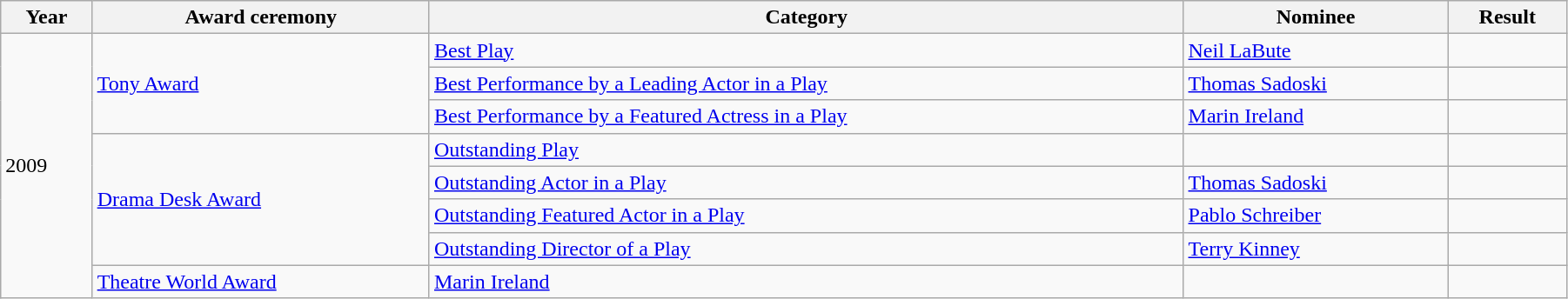<table class="wikitable" width="95%">
<tr>
<th>Year</th>
<th>Award ceremony</th>
<th>Category</th>
<th>Nominee</th>
<th>Result</th>
</tr>
<tr>
<td rowspan=8>2009</td>
<td rowspan=3><a href='#'>Tony Award</a></td>
<td><a href='#'>Best Play</a></td>
<td><a href='#'>Neil LaBute</a></td>
<td></td>
</tr>
<tr>
<td><a href='#'>Best Performance by a Leading Actor in a Play</a></td>
<td><a href='#'>Thomas Sadoski</a></td>
<td></td>
</tr>
<tr>
<td><a href='#'>Best Performance by a Featured Actress in a Play</a></td>
<td><a href='#'>Marin Ireland</a></td>
<td></td>
</tr>
<tr>
<td rowspan=4><a href='#'>Drama Desk Award</a></td>
<td><a href='#'>Outstanding Play</a></td>
<td></td>
<td></td>
</tr>
<tr>
<td><a href='#'>Outstanding Actor in a Play</a></td>
<td><a href='#'>Thomas Sadoski</a></td>
<td></td>
</tr>
<tr>
<td><a href='#'>Outstanding Featured Actor in a Play</a></td>
<td><a href='#'>Pablo Schreiber</a></td>
<td></td>
</tr>
<tr>
<td><a href='#'>Outstanding Director of a Play</a></td>
<td><a href='#'>Terry Kinney</a></td>
<td></td>
</tr>
<tr>
<td><a href='#'>Theatre World Award</a></td>
<td><a href='#'>Marin Ireland</a></td>
<td></td>
<td></td>
</tr>
</table>
